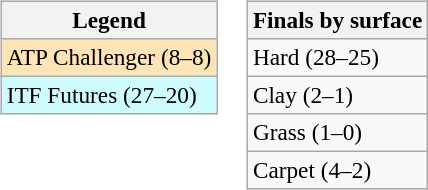<table>
<tr valign=top>
<td><br><table class=wikitable style=font-size:97%>
<tr>
<th>Legend</th>
</tr>
<tr bgcolor=moccasin>
<td>ATP Challenger (8–8)</td>
</tr>
<tr bgcolor=cffcff>
<td>ITF Futures (27–20)</td>
</tr>
</table>
</td>
<td><br><table class=wikitable style=font-size:97%>
<tr>
<th>Finals by surface</th>
</tr>
<tr>
<td>Hard (28–25)</td>
</tr>
<tr>
<td>Clay (2–1)</td>
</tr>
<tr>
<td>Grass (1–0)</td>
</tr>
<tr>
<td>Carpet (4–2)</td>
</tr>
</table>
</td>
</tr>
</table>
